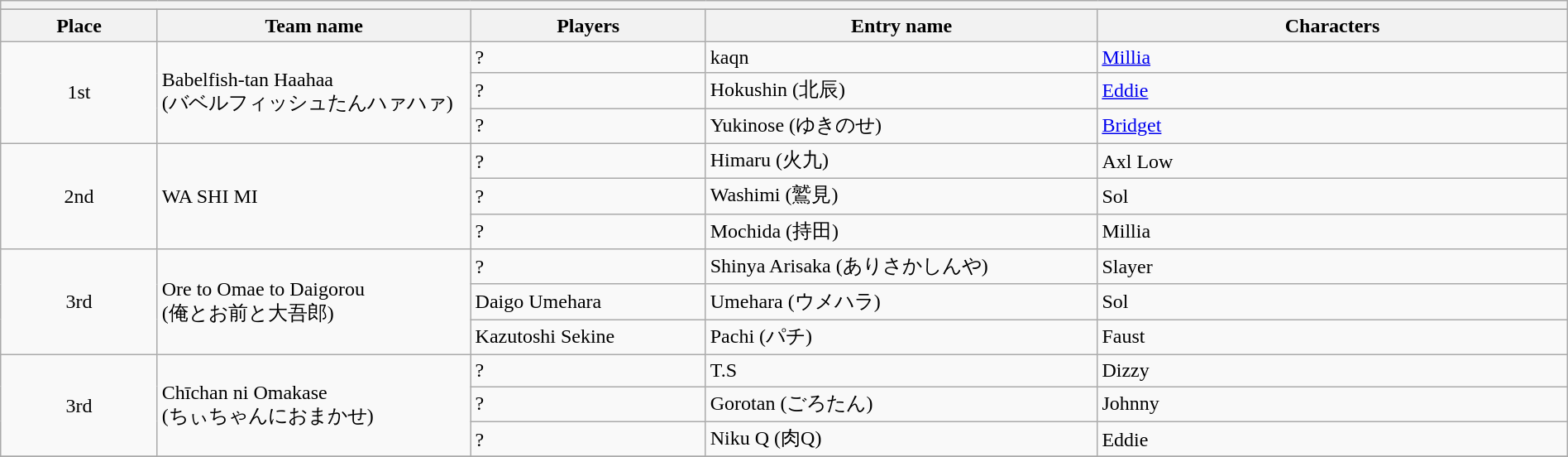<table class="wikitable" width=100%>
<tr>
<th colspan=5></th>
</tr>
<tr bgcolor="#dddddd">
</tr>
<tr>
<th width=10%>Place</th>
<th width=20%>Team name</th>
<th width=15%>Players</th>
<th width=25%>Entry name</th>
<th width=30%>Characters</th>
</tr>
<tr>
<td align=center rowspan="3">1st</td>
<td rowspan="3">Babelfish-tan Haahaa<br>(バベルフィッシュたんハァハァ)</td>
<td>?</td>
<td>kaqn</td>
<td><a href='#'>Millia</a></td>
</tr>
<tr>
<td>?</td>
<td>Hokushin (北辰)</td>
<td><a href='#'>Eddie</a></td>
</tr>
<tr>
<td>?</td>
<td>Yukinose (ゆきのせ)</td>
<td><a href='#'>Bridget</a></td>
</tr>
<tr>
<td align=center rowspan="3">2nd</td>
<td rowspan="3">WA SHI MI</td>
<td>?</td>
<td>Himaru (火九)</td>
<td>Axl Low</td>
</tr>
<tr>
<td>?</td>
<td>Washimi (鷲見)</td>
<td>Sol</td>
</tr>
<tr>
<td>?</td>
<td>Mochida (持田)</td>
<td>Millia</td>
</tr>
<tr>
<td align=center rowspan="3">3rd</td>
<td rowspan="3">Ore to Omae to Daigorou<br>(俺とお前と大吾郎)</td>
<td>?</td>
<td>Shinya Arisaka (ありさかしんや)</td>
<td>Slayer</td>
</tr>
<tr>
<td>Daigo Umehara</td>
<td>Umehara (ウメハラ)</td>
<td>Sol</td>
</tr>
<tr>
<td>Kazutoshi Sekine</td>
<td>Pachi (パチ)</td>
<td>Faust</td>
</tr>
<tr>
<td align=center rowspan="3">3rd</td>
<td rowspan="3">Chīchan ni Omakase<br>(ちぃちゃんにおまかせ)</td>
<td>?</td>
<td>T.S</td>
<td>Dizzy</td>
</tr>
<tr>
<td>?</td>
<td>Gorotan (ごろたん)</td>
<td>Johnny</td>
</tr>
<tr>
<td>?</td>
<td>Niku Q (肉Q)</td>
<td>Eddie</td>
</tr>
<tr>
</tr>
</table>
